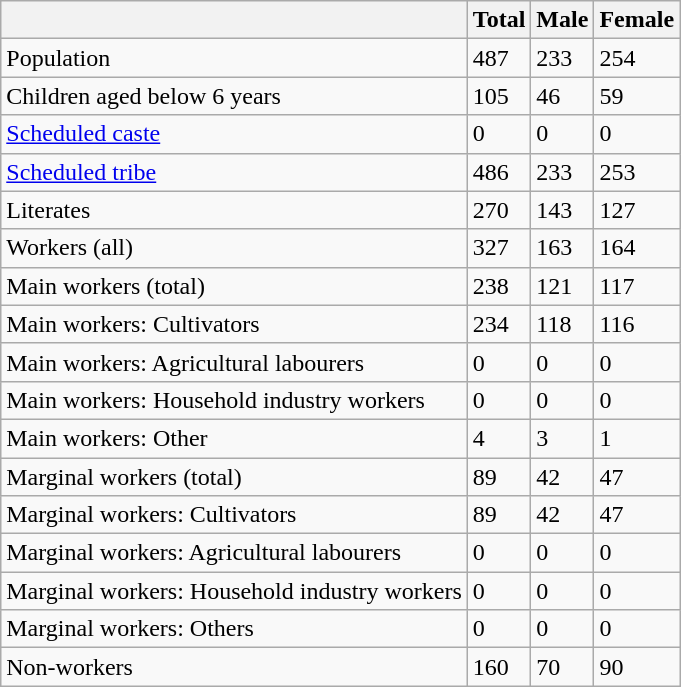<table class="wikitable sortable">
<tr>
<th></th>
<th>Total</th>
<th>Male</th>
<th>Female</th>
</tr>
<tr>
<td>Population</td>
<td>487</td>
<td>233</td>
<td>254</td>
</tr>
<tr>
<td>Children aged below 6 years</td>
<td>105</td>
<td>46</td>
<td>59</td>
</tr>
<tr>
<td><a href='#'>Scheduled caste</a></td>
<td>0</td>
<td>0</td>
<td>0</td>
</tr>
<tr>
<td><a href='#'>Scheduled tribe</a></td>
<td>486</td>
<td>233</td>
<td>253</td>
</tr>
<tr>
<td>Literates</td>
<td>270</td>
<td>143</td>
<td>127</td>
</tr>
<tr>
<td>Workers (all)</td>
<td>327</td>
<td>163</td>
<td>164</td>
</tr>
<tr>
<td>Main workers (total)</td>
<td>238</td>
<td>121</td>
<td>117</td>
</tr>
<tr>
<td>Main workers: Cultivators</td>
<td>234</td>
<td>118</td>
<td>116</td>
</tr>
<tr>
<td>Main workers: Agricultural labourers</td>
<td>0</td>
<td>0</td>
<td>0</td>
</tr>
<tr>
<td>Main workers: Household industry workers</td>
<td>0</td>
<td>0</td>
<td>0</td>
</tr>
<tr>
<td>Main workers: Other</td>
<td>4</td>
<td>3</td>
<td>1</td>
</tr>
<tr>
<td>Marginal workers (total)</td>
<td>89</td>
<td>42</td>
<td>47</td>
</tr>
<tr>
<td>Marginal workers: Cultivators</td>
<td>89</td>
<td>42</td>
<td>47</td>
</tr>
<tr>
<td>Marginal workers: Agricultural labourers</td>
<td>0</td>
<td>0</td>
<td>0</td>
</tr>
<tr>
<td>Marginal workers: Household industry workers</td>
<td>0</td>
<td>0</td>
<td>0</td>
</tr>
<tr>
<td>Marginal workers: Others</td>
<td>0</td>
<td>0</td>
<td>0</td>
</tr>
<tr>
<td>Non-workers</td>
<td>160</td>
<td>70</td>
<td>90</td>
</tr>
</table>
